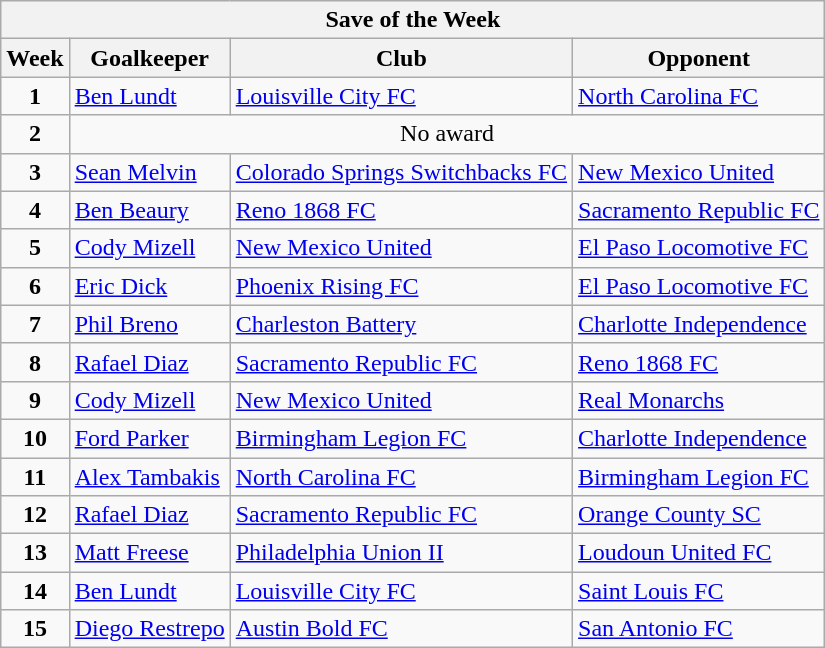<table class="wikitable collapsible collapsed">
<tr>
<th colspan="4">Save of the Week</th>
</tr>
<tr>
<th>Week</th>
<th>Goalkeeper</th>
<th>Club</th>
<th>Opponent</th>
</tr>
<tr>
<td style="text-align: center;"><strong>1</strong></td>
<td> <a href='#'>Ben Lundt</a></td>
<td><a href='#'>Louisville City FC</a></td>
<td><a href='#'>North Carolina FC</a></td>
</tr>
<tr>
<td style="text-align: center;"><strong>2</strong></td>
<td colspan="4" align=center>No award</td>
</tr>
<tr>
<td style="text-align: center;"><strong>3</strong></td>
<td> <a href='#'>Sean Melvin</a></td>
<td><a href='#'>Colorado Springs Switchbacks FC</a></td>
<td><a href='#'>New Mexico United</a></td>
</tr>
<tr>
<td style="text-align: center;"><strong>4</strong></td>
<td> <a href='#'>Ben Beaury</a></td>
<td><a href='#'>Reno 1868 FC</a></td>
<td><a href='#'>Sacramento Republic FC</a></td>
</tr>
<tr>
<td style="text-align: center;"><strong>5</strong></td>
<td> <a href='#'>Cody Mizell</a></td>
<td><a href='#'>New Mexico United</a></td>
<td><a href='#'>El Paso Locomotive FC</a></td>
</tr>
<tr>
<td style="text-align: center;"><strong>6</strong></td>
<td> <a href='#'>Eric Dick</a></td>
<td><a href='#'>Phoenix Rising FC</a></td>
<td><a href='#'>El Paso Locomotive FC</a></td>
</tr>
<tr>
<td style="text-align: center;"><strong>7</strong></td>
<td> <a href='#'>Phil Breno</a></td>
<td><a href='#'>Charleston Battery</a></td>
<td><a href='#'>Charlotte Independence</a></td>
</tr>
<tr>
<td style="text-align: center;"><strong>8</strong></td>
<td> <a href='#'>Rafael Diaz</a></td>
<td><a href='#'>Sacramento Republic FC</a></td>
<td><a href='#'>Reno 1868 FC</a></td>
</tr>
<tr>
<td style="text-align: center;"><strong>9</strong></td>
<td> <a href='#'>Cody Mizell</a></td>
<td><a href='#'>New Mexico United</a></td>
<td><a href='#'>Real Monarchs</a></td>
</tr>
<tr>
<td style="text-align: center;"><strong>10</strong></td>
<td> <a href='#'>Ford Parker</a></td>
<td><a href='#'>Birmingham Legion FC</a></td>
<td><a href='#'>Charlotte Independence</a></td>
</tr>
<tr>
<td style="text-align: center;"><strong>11</strong></td>
<td> <a href='#'>Alex Tambakis</a></td>
<td><a href='#'>North Carolina FC</a></td>
<td><a href='#'>Birmingham Legion FC</a></td>
</tr>
<tr>
<td style="text-align: center;"><strong>12</strong></td>
<td> <a href='#'>Rafael Diaz</a></td>
<td><a href='#'>Sacramento Republic FC</a></td>
<td><a href='#'>Orange County SC</a></td>
</tr>
<tr>
<td style="text-align: center;"><strong>13</strong></td>
<td> <a href='#'>Matt Freese</a></td>
<td><a href='#'>Philadelphia Union II</a></td>
<td><a href='#'>Loudoun United FC</a></td>
</tr>
<tr>
<td style="text-align: center;"><strong>14</strong></td>
<td> <a href='#'>Ben Lundt</a></td>
<td><a href='#'>Louisville City FC</a></td>
<td><a href='#'>Saint Louis FC</a></td>
</tr>
<tr>
<td style="text-align: center;"><strong>15</strong></td>
<td> <a href='#'>Diego Restrepo</a></td>
<td><a href='#'>Austin Bold FC</a></td>
<td><a href='#'>San Antonio FC</a></td>
</tr>
</table>
